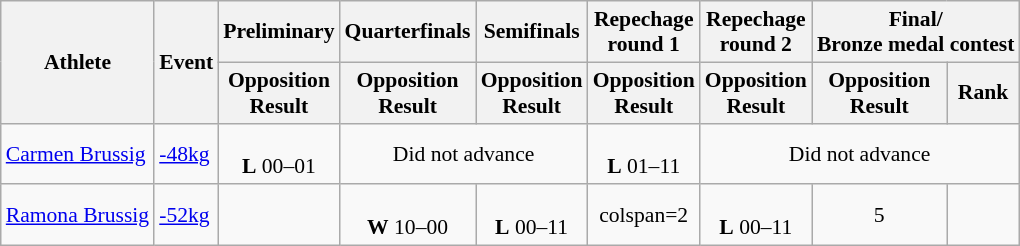<table class= wikitable style="font-size:90%">
<tr>
<th rowspan="2">Athlete</th>
<th rowspan="2">Event</th>
<th>Preliminary</th>
<th>Quarterfinals</th>
<th>Semifinals</th>
<th>Repechage <br>round 1</th>
<th>Repechage <br>round 2</th>
<th colspan=2>Final/<br>Bronze medal contest</th>
</tr>
<tr>
<th>Opposition<br>Result</th>
<th>Opposition<br>Result</th>
<th>Opposition<br>Result</th>
<th>Opposition<br>Result</th>
<th>Opposition<br>Result</th>
<th>Opposition<br>Result</th>
<th>Rank</th>
</tr>
<tr align=center>
<td align=left><a href='#'>Carmen Brussig</a></td>
<td align=left><a href='#'>-48kg</a></td>
<td><br><strong>L</strong> 00–01</td>
<td colspan=2>Did not advance</td>
<td><br><strong>L</strong> 01–11</td>
<td colspan=3>Did not advance</td>
</tr>
<tr align=center>
<td align=left><a href='#'>Ramona Brussig</a></td>
<td align=left><a href='#'>-52kg</a></td>
<td></td>
<td><br><strong>W</strong> 10–00</td>
<td><br><strong>L</strong> 00–11</td>
<td>colspan=2</td>
<td><br><strong>L</strong> 00–11</td>
<td>5</td>
</tr>
</table>
